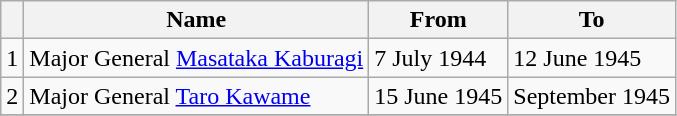<table class=wikitable>
<tr>
<th></th>
<th>Name</th>
<th>From</th>
<th>To</th>
</tr>
<tr>
<td>1</td>
<td>Major General <a href='#'>Masataka Kaburagi</a></td>
<td>7 July 1944</td>
<td>12 June 1945</td>
</tr>
<tr>
<td>2</td>
<td>Major General <a href='#'>Taro Kawame</a></td>
<td>15 June 1945</td>
<td>September 1945</td>
</tr>
<tr>
</tr>
</table>
